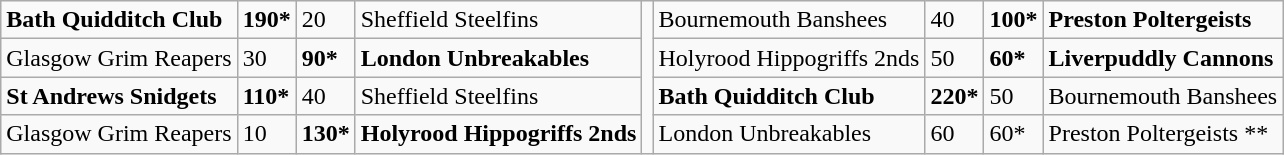<table class="wikitable">
<tr>
<td><strong>Bath Quidditch Club</strong></td>
<td><strong>190*</strong></td>
<td>20</td>
<td>Sheffield Steelfins</td>
<td rowspan="4"></td>
<td>Bournemouth Banshees</td>
<td>40</td>
<td><strong>100*</strong></td>
<td><strong>Preston Poltergeists</strong></td>
</tr>
<tr>
<td>Glasgow Grim Reapers</td>
<td>30</td>
<td><strong>90*</strong></td>
<td><strong>London Unbreakables</strong></td>
<td>Holyrood Hippogriffs 2nds</td>
<td>50</td>
<td><strong>60*</strong></td>
<td><strong>Liverpuddly Cannons</strong></td>
</tr>
<tr>
<td><strong>St Andrews Snidgets</strong></td>
<td><strong>110*</strong></td>
<td>40</td>
<td>Sheffield Steelfins</td>
<td><strong>Bath Quidditch Club</strong></td>
<td><strong>220*</strong></td>
<td>50</td>
<td>Bournemouth Banshees</td>
</tr>
<tr>
<td>Glasgow Grim Reapers</td>
<td>10</td>
<td><strong>130*</strong></td>
<td><strong>Holyrood Hippogriffs 2nds</strong></td>
<td>London Unbreakables</td>
<td>60</td>
<td>60*</td>
<td>Preston Poltergeists **</td>
</tr>
</table>
